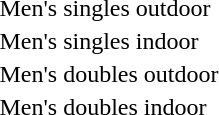<table>
<tr valign="top">
<td style="width:12em">Men's singles outdoor<br></td>
<td></td>
<td></td>
<td></td>
</tr>
<tr valign="top">
<td>Men's singles indoor<br></td>
<td></td>
<td></td>
<td></td>
</tr>
<tr valign="top">
<td>Men's doubles outdoor<br></td>
<td></td>
<td></td>
<td></td>
</tr>
<tr valign="top">
<td>Men's doubles indoor<br></td>
<td></td>
<td></td>
<td></td>
</tr>
</table>
